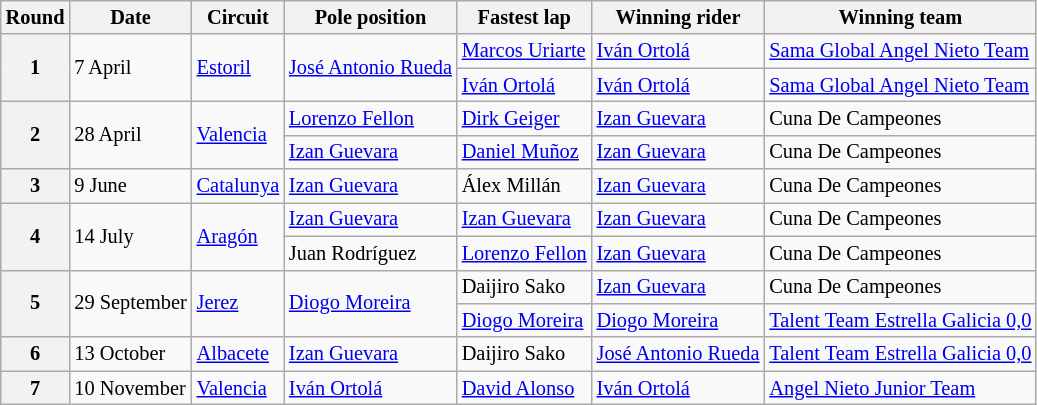<table class="wikitable" style="font-size: 85%">
<tr>
<th>Round</th>
<th>Date</th>
<th>Circuit</th>
<th>Pole position</th>
<th>Fastest lap</th>
<th>Winning rider</th>
<th>Winning team</th>
</tr>
<tr>
<th rowspan="2">1</th>
<td rowspan="2">7 April</td>
<td rowspan="2"> <a href='#'>Estoril</a></td>
<td rowspan="2"> <a href='#'>José Antonio Rueda</a></td>
<td> <a href='#'>Marcos Uriarte</a></td>
<td> <a href='#'>Iván Ortolá</a></td>
<td><a href='#'>Sama Global Angel Nieto Team</a></td>
</tr>
<tr>
<td> <a href='#'>Iván Ortolá</a></td>
<td> <a href='#'>Iván Ortolá</a></td>
<td><a href='#'>Sama Global Angel Nieto Team</a></td>
</tr>
<tr>
<th rowspan="2">2</th>
<td rowspan="2">28 April</td>
<td rowspan="2"> <a href='#'>Valencia</a></td>
<td> <a href='#'>Lorenzo Fellon</a></td>
<td> <a href='#'>Dirk Geiger</a></td>
<td> <a href='#'>Izan Guevara</a></td>
<td>Cuna De Campeones</td>
</tr>
<tr>
<td> <a href='#'>Izan Guevara</a></td>
<td> <a href='#'>Daniel Muñoz</a></td>
<td> <a href='#'>Izan Guevara</a></td>
<td>Cuna De Campeones</td>
</tr>
<tr>
<th>3</th>
<td>9 June</td>
<td> <a href='#'>Catalunya</a></td>
<td> <a href='#'>Izan Guevara</a></td>
<td> Álex Millán</td>
<td> <a href='#'>Izan Guevara</a></td>
<td>Cuna De Campeones</td>
</tr>
<tr>
<th rowspan="2">4</th>
<td rowspan="2">14 July</td>
<td rowspan="2"> <a href='#'>Aragón</a></td>
<td> <a href='#'>Izan Guevara</a></td>
<td> <a href='#'>Izan Guevara</a></td>
<td> <a href='#'>Izan Guevara</a></td>
<td>Cuna De Campeones</td>
</tr>
<tr>
<td> Juan Rodríguez</td>
<td> <a href='#'>Lorenzo Fellon</a></td>
<td> <a href='#'>Izan Guevara</a></td>
<td>Cuna De Campeones</td>
</tr>
<tr>
<th rowspan="2">5</th>
<td rowspan="2">29 September</td>
<td rowspan="2"> <a href='#'>Jerez</a></td>
<td rowspan="2"> <a href='#'>Diogo Moreira</a></td>
<td> Daijiro Sako</td>
<td> <a href='#'>Izan Guevara</a></td>
<td>Cuna De Campeones</td>
</tr>
<tr>
<td> <a href='#'>Diogo Moreira</a></td>
<td> <a href='#'>Diogo Moreira</a></td>
<td><a href='#'>Talent Team Estrella Galicia 0,0</a></td>
</tr>
<tr>
<th>6</th>
<td>13 October</td>
<td> <a href='#'>Albacete</a></td>
<td> <a href='#'>Izan Guevara</a></td>
<td> Daijiro Sako</td>
<td> <a href='#'>José Antonio Rueda</a></td>
<td><a href='#'>Talent Team Estrella Galicia 0,0</a></td>
</tr>
<tr>
<th>7</th>
<td>10 November</td>
<td> <a href='#'>Valencia</a></td>
<td> <a href='#'>Iván Ortolá</a></td>
<td> <a href='#'>David Alonso</a></td>
<td> <a href='#'>Iván Ortolá</a></td>
<td><a href='#'>Angel Nieto Junior Team</a></td>
</tr>
</table>
